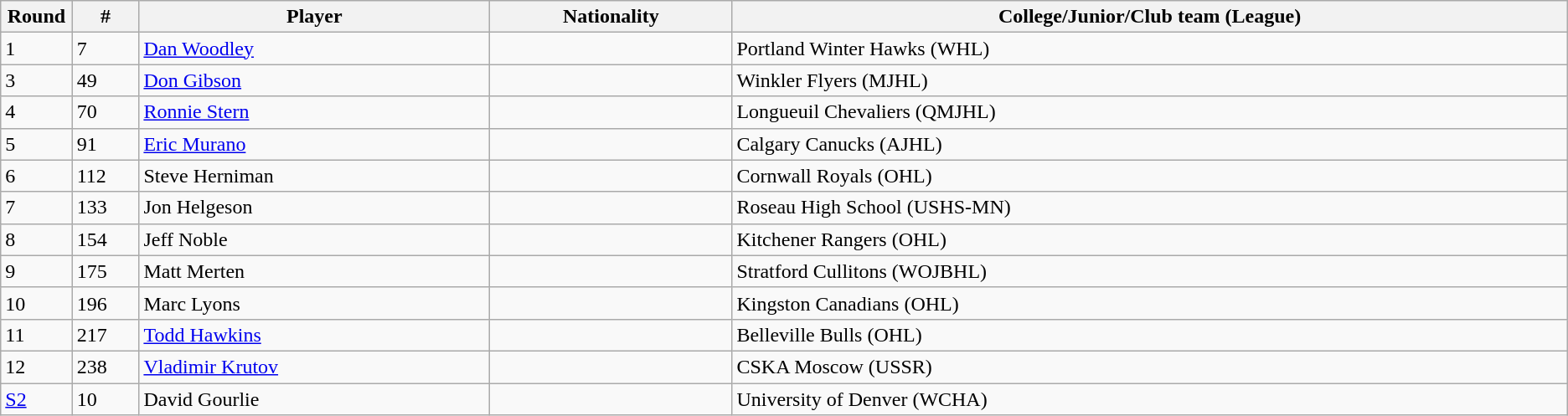<table class="wikitable">
<tr align="center">
<th bgcolor="#DDDDFF" width="4.0%">Round</th>
<th bgcolor="#DDDDFF" width="4.0%">#</th>
<th bgcolor="#DDDDFF" width="21.0%">Player</th>
<th bgcolor="#DDDDFF" width="14.5%">Nationality</th>
<th bgcolor="#DDDDFF" width="50.0%">College/Junior/Club team (League)</th>
</tr>
<tr>
<td>1</td>
<td>7</td>
<td><a href='#'>Dan Woodley</a></td>
<td></td>
<td>Portland Winter Hawks (WHL)</td>
</tr>
<tr>
<td>3</td>
<td>49</td>
<td><a href='#'>Don Gibson</a></td>
<td></td>
<td>Winkler Flyers (MJHL)</td>
</tr>
<tr>
<td>4</td>
<td>70</td>
<td><a href='#'>Ronnie Stern</a></td>
<td></td>
<td>Longueuil Chevaliers (QMJHL)</td>
</tr>
<tr>
<td>5</td>
<td>91</td>
<td><a href='#'>Eric Murano</a></td>
<td></td>
<td>Calgary Canucks (AJHL)</td>
</tr>
<tr>
<td>6</td>
<td>112</td>
<td>Steve Herniman</td>
<td></td>
<td>Cornwall Royals (OHL)</td>
</tr>
<tr>
<td>7</td>
<td>133</td>
<td>Jon Helgeson</td>
<td></td>
<td>Roseau High School (USHS-MN)</td>
</tr>
<tr>
<td>8</td>
<td>154</td>
<td>Jeff Noble</td>
<td></td>
<td>Kitchener Rangers (OHL)</td>
</tr>
<tr>
<td>9</td>
<td>175</td>
<td>Matt Merten</td>
<td></td>
<td>Stratford Cullitons (WOJBHL)</td>
</tr>
<tr>
<td>10</td>
<td>196</td>
<td>Marc Lyons</td>
<td></td>
<td>Kingston Canadians (OHL)</td>
</tr>
<tr>
<td>11</td>
<td>217</td>
<td><a href='#'>Todd Hawkins</a></td>
<td></td>
<td>Belleville Bulls (OHL)</td>
</tr>
<tr>
<td>12</td>
<td>238</td>
<td><a href='#'>Vladimir Krutov</a></td>
<td></td>
<td>CSKA Moscow (USSR)</td>
</tr>
<tr>
<td><a href='#'>S2</a></td>
<td>10</td>
<td>David Gourlie</td>
<td></td>
<td>University of Denver (WCHA)</td>
</tr>
</table>
